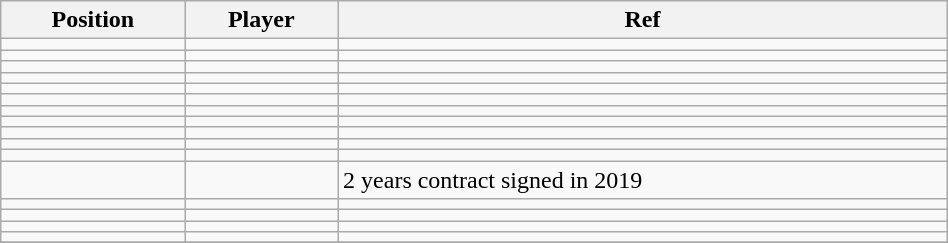<table class="wikitable sortable" style="width:50%; text-align:center; font-size:100%; text-align:left;">
<tr>
<th><strong>Position</strong></th>
<th><strong>Player</strong></th>
<th><strong>Ref</strong></th>
</tr>
<tr>
<td></td>
<td></td>
<td></td>
</tr>
<tr>
<td></td>
<td></td>
<td></td>
</tr>
<tr>
<td></td>
<td></td>
<td></td>
</tr>
<tr>
<td></td>
<td></td>
<td></td>
</tr>
<tr>
<td></td>
<td></td>
<td></td>
</tr>
<tr>
<td></td>
<td></td>
<td></td>
</tr>
<tr>
<td></td>
<td></td>
<td></td>
</tr>
<tr>
<td></td>
<td></td>
<td></td>
</tr>
<tr>
<td></td>
<td></td>
<td></td>
</tr>
<tr>
<td></td>
<td></td>
<td></td>
</tr>
<tr>
<td></td>
<td></td>
<td></td>
</tr>
<tr>
<td></td>
<td></td>
<td>2 years contract signed in 2019 </td>
</tr>
<tr>
<td></td>
<td></td>
<td></td>
</tr>
<tr>
<td></td>
<td></td>
<td></td>
</tr>
<tr>
<td></td>
<td></td>
<td></td>
</tr>
<tr>
<td></td>
<td></td>
<td></td>
</tr>
<tr>
</tr>
</table>
